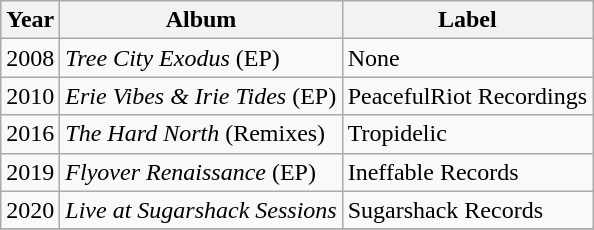<table class="wikitable">
<tr>
<th>Year</th>
<th>Album</th>
<th>Label</th>
</tr>
<tr>
<td>2008</td>
<td><em>Tree City Exodus</em> (EP)</td>
<td>None</td>
</tr>
<tr>
<td>2010</td>
<td><em>Erie Vibes & Irie Tides</em> (EP)</td>
<td>PeacefulRiot Recordings</td>
</tr>
<tr>
<td>2016</td>
<td><em>The Hard North</em> (Remixes)</td>
<td>Tropidelic</td>
</tr>
<tr>
<td>2019</td>
<td><em>Flyover Renaissance</em> (EP)</td>
<td>Ineffable Records</td>
</tr>
<tr>
<td>2020</td>
<td><em>Live at Sugarshack Sessions</em></td>
<td>Sugarshack Records</td>
</tr>
<tr>
</tr>
</table>
